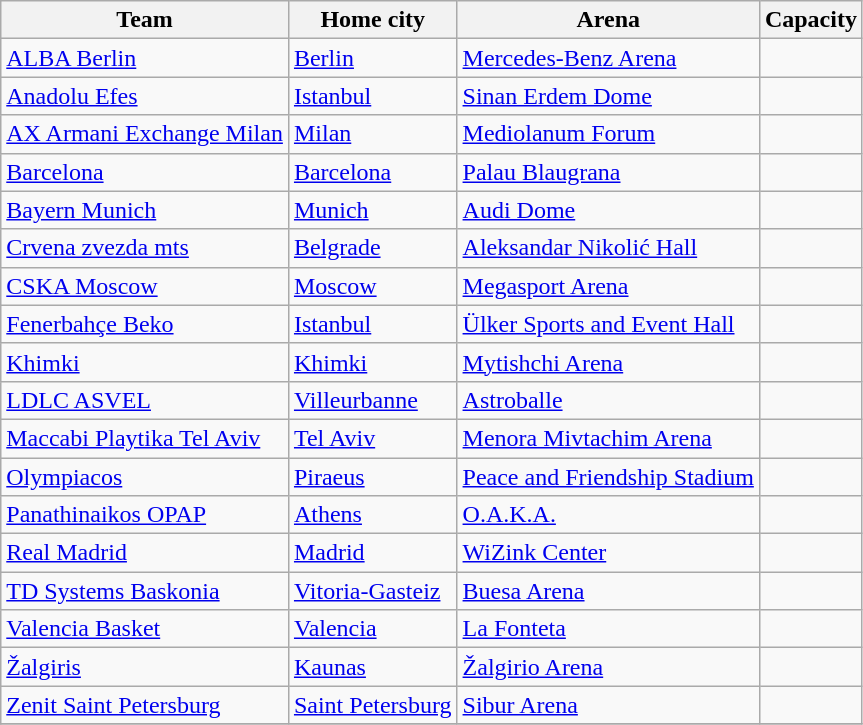<table class="wikitable sortable">
<tr>
<th>Team</th>
<th>Home city</th>
<th>Arena</th>
<th>Capacity</th>
</tr>
<tr>
<td> <a href='#'>ALBA Berlin</a></td>
<td><a href='#'>Berlin</a></td>
<td><a href='#'>Mercedes-Benz Arena</a></td>
<td style="text-align:center"></td>
</tr>
<tr>
<td> <a href='#'>Anadolu Efes</a></td>
<td><a href='#'>Istanbul</a></td>
<td><a href='#'>Sinan Erdem Dome</a></td>
<td style="text-align:center"></td>
</tr>
<tr>
<td rowspan> <a href='#'>AX Armani Exchange Milan</a></td>
<td rowspan><a href='#'>Milan</a></td>
<td><a href='#'>Mediolanum Forum</a></td>
<td style="text-align:center"></td>
</tr>
<tr>
<td> <a href='#'>Barcelona</a></td>
<td><a href='#'>Barcelona</a></td>
<td><a href='#'>Palau Blaugrana</a></td>
<td style="text-align:center"></td>
</tr>
<tr>
<td> <a href='#'>Bayern Munich</a></td>
<td><a href='#'>Munich</a></td>
<td><a href='#'>Audi Dome</a></td>
<td style="text-align:center"></td>
</tr>
<tr>
<td> <a href='#'>Crvena zvezda mts</a></td>
<td><a href='#'>Belgrade</a></td>
<td><a href='#'>Aleksandar Nikolić Hall</a></td>
<td style="text-align:center"></td>
</tr>
<tr>
<td> <a href='#'>CSKA Moscow</a></td>
<td><a href='#'>Moscow</a></td>
<td><a href='#'>Megasport Arena</a></td>
<td style="text-align:center"></td>
</tr>
<tr>
<td> <a href='#'>Fenerbahçe Beko</a></td>
<td><a href='#'>Istanbul</a></td>
<td><a href='#'>Ülker Sports and Event Hall</a></td>
<td style="text-align:center"></td>
</tr>
<tr>
<td> <a href='#'>Khimki</a></td>
<td><a href='#'>Khimki</a></td>
<td><a href='#'>Mytishchi Arena</a></td>
<td style="text-align:center"></td>
</tr>
<tr>
<td> <a href='#'>LDLC ASVEL</a></td>
<td><a href='#'>Villeurbanne</a></td>
<td><a href='#'>Astroballe</a></td>
<td style="text-align:center"></td>
</tr>
<tr>
<td> <a href='#'>Maccabi Playtika Tel Aviv</a></td>
<td><a href='#'>Tel Aviv</a></td>
<td><a href='#'>Menora Mivtachim Arena</a></td>
<td style="text-align:center"></td>
</tr>
<tr>
<td> <a href='#'>Olympiacos</a></td>
<td><a href='#'>Piraeus</a></td>
<td><a href='#'>Peace and Friendship Stadium</a></td>
<td style="text-align:center"></td>
</tr>
<tr>
<td> <a href='#'>Panathinaikos OPAP</a></td>
<td><a href='#'>Athens</a></td>
<td><a href='#'>O.A.K.A.</a></td>
<td style="text-align:center"></td>
</tr>
<tr>
<td> <a href='#'>Real Madrid</a></td>
<td><a href='#'>Madrid</a></td>
<td><a href='#'>WiZink Center</a></td>
<td style="text-align:center"></td>
</tr>
<tr>
<td> <a href='#'>TD Systems Baskonia</a></td>
<td><a href='#'>Vitoria-Gasteiz</a></td>
<td><a href='#'>Buesa Arena</a></td>
<td style="text-align:center"></td>
</tr>
<tr>
<td> <a href='#'>Valencia Basket</a></td>
<td><a href='#'>Valencia</a></td>
<td><a href='#'>La Fonteta</a></td>
<td style="text-align:center"></td>
</tr>
<tr>
<td> <a href='#'>Žalgiris</a></td>
<td><a href='#'>Kaunas</a></td>
<td><a href='#'>Žalgirio Arena</a></td>
<td style="text-align:center"></td>
</tr>
<tr>
<td> <a href='#'>Zenit Saint Petersburg</a></td>
<td><a href='#'>Saint Petersburg</a></td>
<td><a href='#'>Sibur Arena</a></td>
<td style="text-align:center"></td>
</tr>
<tr>
</tr>
</table>
